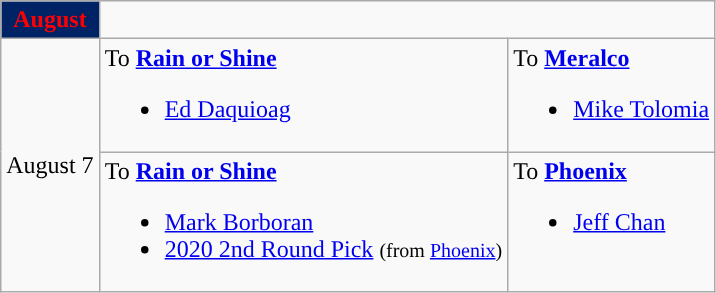<table class="wikitable" style="text-align:center">
<tr bgcolor="eeeeee">
<th style="background:#002366; color:#FE0003; ">August</th>
</tr>
<tr>
<td rowspan=3>August 7 </td>
<td align=left valign=top>To <strong><a href='#'>Rain or Shine</a></strong><br><ul><li><a href='#'>Ed Daquioag</a></li></ul></td>
<td align=left valign=top>To <strong><a href='#'>Meralco</a></strong><br><ul><li><a href='#'>Mike Tolomia</a></li></ul></td>
</tr>
<tr>
<td align=left valign=top>To <strong><a href='#'>Rain or Shine</a></strong><br><ul><li><a href='#'>Mark Borboran</a></li><li><a href='#'>2020 2nd Round Pick</a> <small>(from <a href='#'>Phoenix</a>)</small></li></ul></td>
<td align=left valign=top>To <strong><a href='#'>Phoenix</a></strong><br><ul><li><a href='#'>Jeff Chan</a></li></ul></td>
</tr>
</table>
